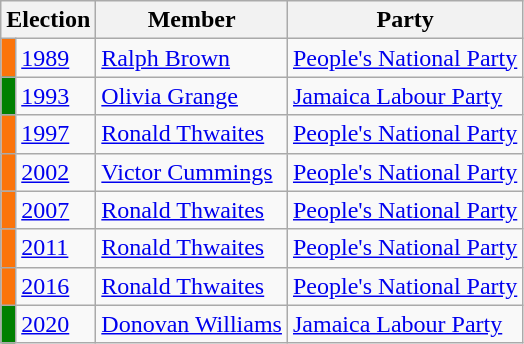<table class="wikitable">
<tr>
<th colspan="2">Election</th>
<th>Member</th>
<th>Party</th>
</tr>
<tr>
<td style="background-color: #fb740a"></td>
<td><a href='#'>1989</a></td>
<td><a href='#'>Ralph Brown</a></td>
<td><a href='#'>People's National Party</a></td>
</tr>
<tr>
<td style="background-color: green"></td>
<td><a href='#'>1993</a></td>
<td><a href='#'>Olivia Grange</a></td>
<td><a href='#'>Jamaica Labour Party</a></td>
</tr>
<tr>
<td style="background-color: #fb740a"></td>
<td><a href='#'>1997</a></td>
<td><a href='#'>Ronald Thwaites</a></td>
<td><a href='#'>People's National Party</a></td>
</tr>
<tr>
<td style="background-color: #fb740a"></td>
<td><a href='#'>2002</a></td>
<td><a href='#'>Victor Cummings</a></td>
<td><a href='#'>People's National Party</a></td>
</tr>
<tr>
<td style="background-color: #fb740a"></td>
<td><a href='#'>2007</a></td>
<td><a href='#'>Ronald Thwaites</a></td>
<td><a href='#'>People's National Party</a></td>
</tr>
<tr>
<td style="background-color: #fb740a"></td>
<td><a href='#'>2011</a></td>
<td><a href='#'>Ronald Thwaites</a></td>
<td><a href='#'>People's National Party</a></td>
</tr>
<tr>
<td style="background-color: #fb740a"></td>
<td><a href='#'>2016</a></td>
<td><a href='#'>Ronald Thwaites</a></td>
<td><a href='#'>People's National Party</a></td>
</tr>
<tr>
<td style="background-color: green"></td>
<td><a href='#'>2020</a></td>
<td><a href='#'>Donovan Williams</a></td>
<td><a href='#'>Jamaica Labour Party</a></td>
</tr>
</table>
